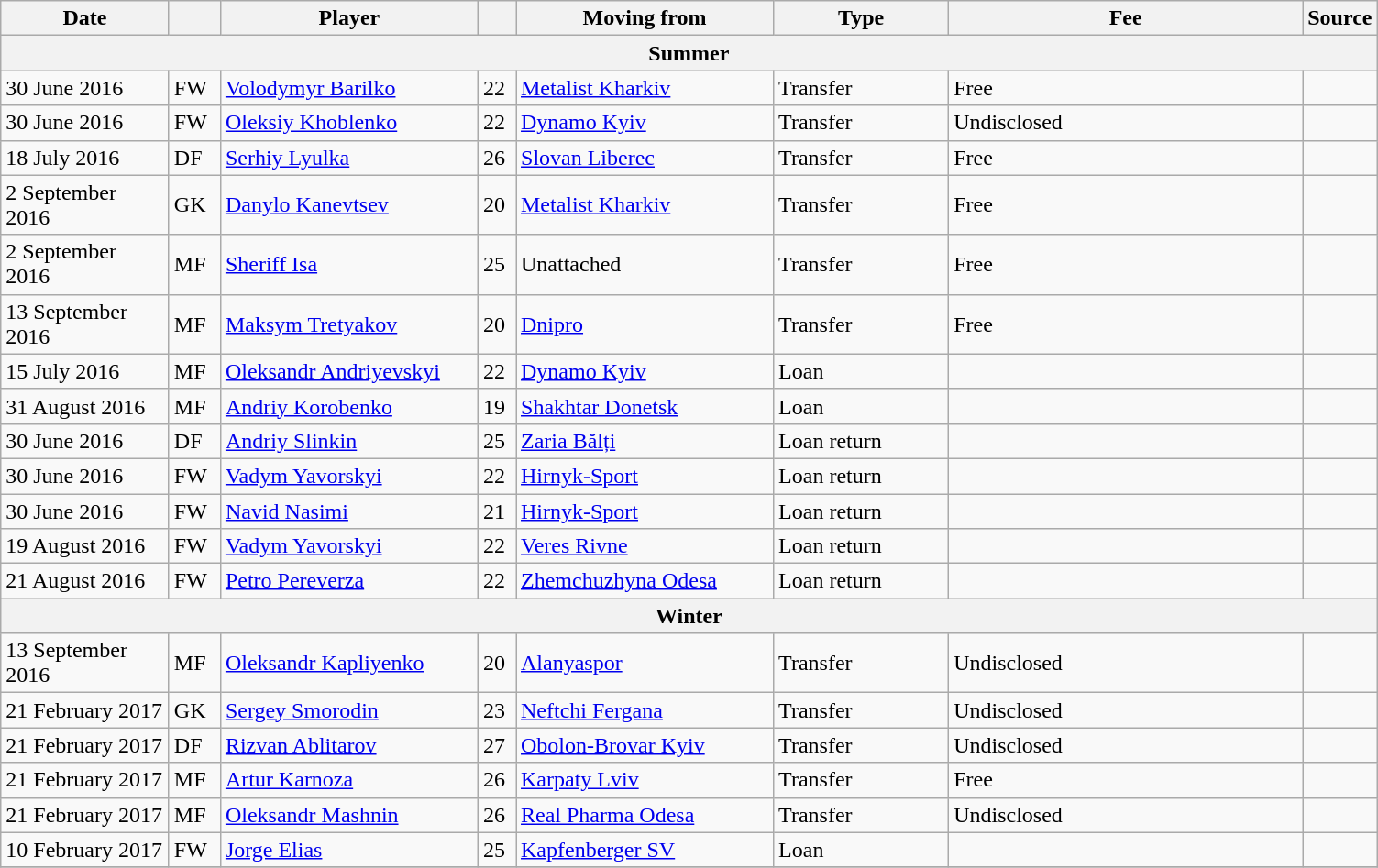<table class="wikitable sortable">
<tr>
<th style="width:115px;">Date</th>
<th style="width:30px;"></th>
<th style="width:180px;">Player</th>
<th style="width:20px;"></th>
<th style="width:180px;">Moving from</th>
<th style="width:120px;" class="unsortable">Type</th>
<th style="width:250px;" class="unsortable">Fee</th>
<th style="width:20px;">Source</th>
</tr>
<tr>
<th colspan=8>Summer</th>
</tr>
<tr>
<td>30 June 2016</td>
<td>FW</td>
<td> <a href='#'>Volodymyr Barilko</a></td>
<td>22</td>
<td> <a href='#'>Metalist Kharkiv</a></td>
<td>Transfer</td>
<td>Free</td>
<td></td>
</tr>
<tr>
<td>30 June 2016</td>
<td>FW</td>
<td> <a href='#'>Oleksiy Khoblenko</a></td>
<td>22</td>
<td> <a href='#'>Dynamo Kyiv</a></td>
<td>Transfer</td>
<td>Undisclosed</td>
<td></td>
</tr>
<tr>
<td>18 July 2016</td>
<td>DF</td>
<td> <a href='#'>Serhiy Lyulka</a></td>
<td>26</td>
<td> <a href='#'>Slovan Liberec</a></td>
<td>Transfer</td>
<td>Free</td>
<td></td>
</tr>
<tr>
<td>2 September 2016</td>
<td>GK</td>
<td> <a href='#'>Danylo Kanevtsev</a></td>
<td>20</td>
<td> <a href='#'>Metalist Kharkiv</a></td>
<td>Transfer</td>
<td>Free</td>
<td></td>
</tr>
<tr>
<td>2 September 2016</td>
<td>MF</td>
<td> <a href='#'>Sheriff Isa</a></td>
<td>25</td>
<td>Unattached</td>
<td>Transfer</td>
<td>Free</td>
<td></td>
</tr>
<tr>
<td>13 September 2016</td>
<td>MF</td>
<td> <a href='#'>Maksym Tretyakov</a></td>
<td>20</td>
<td> <a href='#'>Dnipro</a></td>
<td>Transfer</td>
<td>Free</td>
<td></td>
</tr>
<tr>
<td>15 July 2016</td>
<td>MF</td>
<td> <a href='#'>Oleksandr Andriyevskyi</a></td>
<td>22</td>
<td> <a href='#'>Dynamo Kyiv</a></td>
<td>Loan</td>
<td></td>
<td></td>
</tr>
<tr>
<td>31 August 2016</td>
<td>MF</td>
<td> <a href='#'>Andriy Korobenko</a></td>
<td>19</td>
<td> <a href='#'>Shakhtar Donetsk</a></td>
<td>Loan</td>
<td></td>
<td></td>
</tr>
<tr>
<td>30 June 2016</td>
<td>DF</td>
<td> <a href='#'>Andriy Slinkin</a></td>
<td>25</td>
<td> <a href='#'>Zaria Bălți</a></td>
<td>Loan return</td>
<td></td>
<td></td>
</tr>
<tr>
<td>30 June 2016</td>
<td>FW</td>
<td> <a href='#'>Vadym Yavorskyi</a></td>
<td>22</td>
<td> <a href='#'>Hirnyk-Sport</a></td>
<td>Loan return</td>
<td></td>
<td></td>
</tr>
<tr>
<td>30 June 2016</td>
<td>FW</td>
<td> <a href='#'>Navid Nasimi</a></td>
<td>21</td>
<td> <a href='#'>Hirnyk-Sport</a></td>
<td>Loan return</td>
<td></td>
<td></td>
</tr>
<tr>
<td>19 August 2016</td>
<td>FW</td>
<td> <a href='#'>Vadym Yavorskyi</a></td>
<td>22</td>
<td> <a href='#'>Veres Rivne</a></td>
<td>Loan return</td>
<td></td>
<td></td>
</tr>
<tr>
<td>21 August 2016</td>
<td>FW</td>
<td> <a href='#'>Petro Pereverza</a></td>
<td>22</td>
<td> <a href='#'>Zhemchuzhyna Odesa</a></td>
<td>Loan return</td>
<td></td>
<td></td>
</tr>
<tr>
<th colspan=8>Winter</th>
</tr>
<tr>
<td>13 September 2016</td>
<td>MF</td>
<td> <a href='#'>Oleksandr Kapliyenko</a></td>
<td>20</td>
<td> <a href='#'>Alanyaspor</a></td>
<td>Transfer</td>
<td>Undisclosed</td>
<td></td>
</tr>
<tr>
<td>21 February 2017</td>
<td>GK</td>
<td> <a href='#'>Sergey Smorodin</a></td>
<td>23</td>
<td> <a href='#'>Neftchi Fergana</a></td>
<td>Transfer</td>
<td>Undisclosed</td>
<td></td>
</tr>
<tr>
<td>21 February 2017</td>
<td>DF</td>
<td> <a href='#'>Rizvan Ablitarov</a></td>
<td>27</td>
<td> <a href='#'>Obolon-Brovar Kyiv</a></td>
<td>Transfer</td>
<td>Undisclosed</td>
<td></td>
</tr>
<tr>
<td>21 February 2017</td>
<td>MF</td>
<td> <a href='#'>Artur Karnoza</a></td>
<td>26</td>
<td> <a href='#'>Karpaty Lviv</a></td>
<td>Transfer</td>
<td>Free</td>
<td></td>
</tr>
<tr>
<td>21 February 2017</td>
<td>MF</td>
<td> <a href='#'>Oleksandr Mashnin</a></td>
<td>26</td>
<td> <a href='#'>Real Pharma Odesa</a></td>
<td>Transfer</td>
<td>Undisclosed</td>
<td></td>
</tr>
<tr>
<td>10 February 2017</td>
<td>FW</td>
<td> <a href='#'>Jorge Elias</a></td>
<td>25</td>
<td> <a href='#'>Kapfenberger SV</a></td>
<td>Loan</td>
<td></td>
<td></td>
</tr>
<tr>
</tr>
</table>
